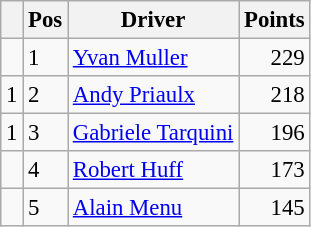<table class="wikitable" style="font-size: 95%;">
<tr>
<th></th>
<th>Pos</th>
<th>Driver</th>
<th>Points</th>
</tr>
<tr>
<td align="left"></td>
<td>1</td>
<td> <a href='#'>Yvan Muller</a></td>
<td align="right">229</td>
</tr>
<tr>
<td align="left"> 1</td>
<td>2</td>
<td> <a href='#'>Andy Priaulx</a></td>
<td align="right">218</td>
</tr>
<tr>
<td align="left"> 1</td>
<td>3</td>
<td> <a href='#'>Gabriele Tarquini</a></td>
<td align="right">196</td>
</tr>
<tr>
<td align="left"></td>
<td>4</td>
<td> <a href='#'>Robert Huff</a></td>
<td align="right">173</td>
</tr>
<tr>
<td align="left"></td>
<td>5</td>
<td> <a href='#'>Alain Menu</a></td>
<td align="right">145</td>
</tr>
</table>
